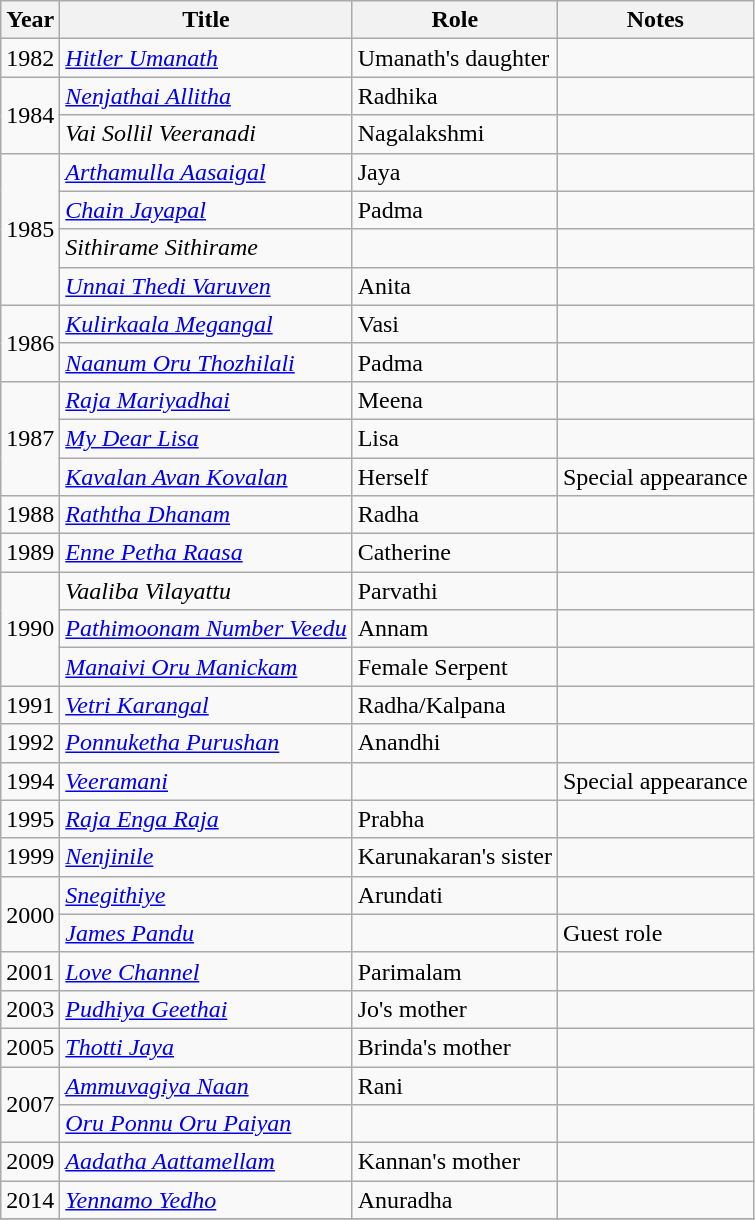<table class="wikitable sortable">
<tr>
<th>Year</th>
<th>Title</th>
<th>Role</th>
<th class="unsortable">Notes</th>
</tr>
<tr>
<td>1982</td>
<td><em><a href='#'>Hitler Umanath</a></em></td>
<td>Umanath's daughter</td>
<td></td>
</tr>
<tr>
<td rowspan=2>1984</td>
<td><em><a href='#'>Nenjathai Allitha</a></em></td>
<td>Radhika</td>
<td></td>
</tr>
<tr>
<td><em>Vai Sollil Veeranadi</em></td>
<td>Nagalakshmi</td>
<td></td>
</tr>
<tr>
<td rowspan=4>1985</td>
<td><em><a href='#'>Arthamulla Aasaigal</a></em></td>
<td>Jaya</td>
<td></td>
</tr>
<tr>
<td><em><a href='#'>Chain Jayapal</a></em></td>
<td>Padma</td>
<td></td>
</tr>
<tr>
<td><em>Sithirame Sithirame</em></td>
<td></td>
<td></td>
</tr>
<tr>
<td><em><a href='#'>Unnai Thedi Varuven</a></em></td>
<td>Anita</td>
<td></td>
</tr>
<tr>
<td rowspan=2>1986</td>
<td><em><a href='#'>Kulirkaala Megangal</a></em></td>
<td>Vasi</td>
<td></td>
</tr>
<tr>
<td><em><a href='#'>Naanum Oru Thozhilali</a></em></td>
<td>Padma</td>
<td></td>
</tr>
<tr>
<td rowspan=3>1987</td>
<td><em><a href='#'>Raja Mariyadhai</a></em></td>
<td>Meena</td>
<td></td>
</tr>
<tr>
<td><em><a href='#'>My Dear Lisa</a></em></td>
<td>Lisa</td>
<td></td>
</tr>
<tr>
<td><em><a href='#'>Kavalan Avan Kovalan</a></em></td>
<td>Herself</td>
<td>Special appearance</td>
</tr>
<tr>
<td>1988</td>
<td><em><a href='#'>Raththa Dhanam</a></em></td>
<td>Radha</td>
<td></td>
</tr>
<tr>
<td>1989</td>
<td><em><a href='#'>Enne Petha Raasa</a></em></td>
<td>Catherine</td>
<td></td>
</tr>
<tr>
<td rowspan=3>1990</td>
<td><em>Vaaliba Vilayattu</em></td>
<td>Parvathi</td>
<td></td>
</tr>
<tr>
<td><em><a href='#'>Pathimoonam Number Veedu</a></em></td>
<td>Annam</td>
<td></td>
</tr>
<tr>
<td><em><a href='#'>Manaivi Oru Manickam</a></em></td>
<td>Female Serpent</td>
<td></td>
</tr>
<tr>
<td>1991</td>
<td><em><a href='#'>Vetri Karangal</a></em></td>
<td>Radha/Kalpana</td>
<td></td>
</tr>
<tr>
<td>1992</td>
<td><em><a href='#'>Ponnuketha Purushan</a></em></td>
<td>Anandhi</td>
<td></td>
</tr>
<tr>
<td>1994</td>
<td><em><a href='#'>Veeramani</a></em></td>
<td></td>
<td>Special appearance</td>
</tr>
<tr>
<td>1995</td>
<td><em><a href='#'>Raja Enga Raja</a></em></td>
<td>Prabha</td>
<td></td>
</tr>
<tr>
<td>1999</td>
<td><em><a href='#'>Nenjinile</a></em></td>
<td>Karunakaran's sister</td>
<td></td>
</tr>
<tr>
<td rowspan=2>2000</td>
<td><em><a href='#'>Snegithiye</a></em></td>
<td>Arundati</td>
<td></td>
</tr>
<tr>
<td><em><a href='#'>James Pandu</a></em></td>
<td></td>
<td>Guest role</td>
</tr>
<tr>
<td>2001</td>
<td><em><a href='#'>Love Channel</a></em></td>
<td>Parimalam</td>
<td></td>
</tr>
<tr>
<td>2003</td>
<td><em><a href='#'>Pudhiya Geethai</a></em></td>
<td>Jo's mother</td>
<td></td>
</tr>
<tr>
<td>2005</td>
<td><em><a href='#'>Thotti Jaya</a></em></td>
<td>Brinda's mother</td>
<td></td>
</tr>
<tr>
<td rowspan=2>2007</td>
<td><em><a href='#'>Ammuvagiya Naan</a></em></td>
<td>Rani</td>
<td></td>
</tr>
<tr>
<td><em><a href='#'>Oru Ponnu Oru Paiyan</a></em></td>
<td></td>
<td></td>
</tr>
<tr>
<td>2009</td>
<td><em><a href='#'>Aadatha Aattamellam</a></em></td>
<td>Kannan's mother</td>
<td></td>
</tr>
<tr>
<td>2014</td>
<td><em><a href='#'>Yennamo Yedho</a></em></td>
<td>Anuradha</td>
<td></td>
</tr>
<tr>
</tr>
</table>
